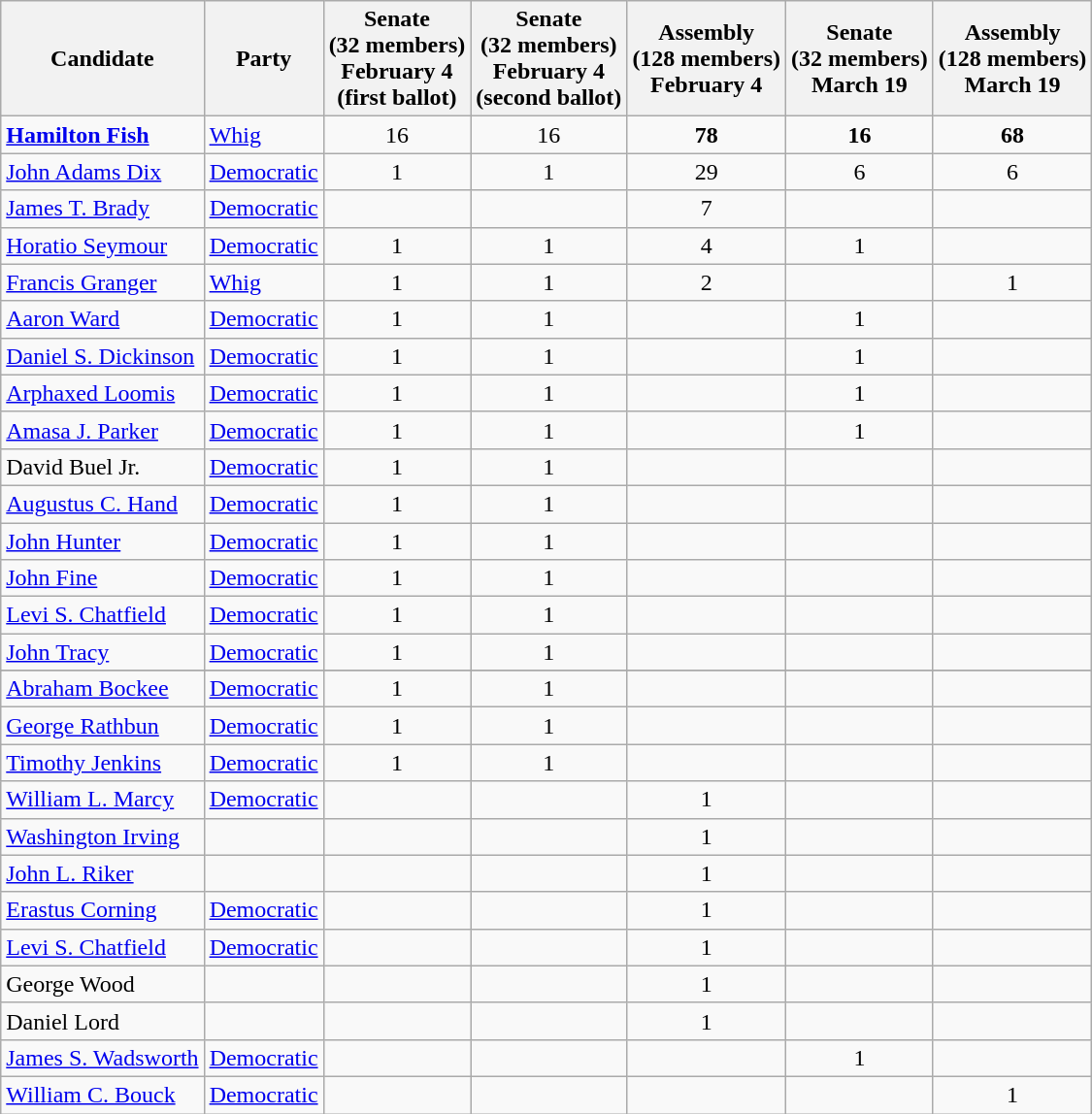<table class=wikitable>
<tr>
<th>Candidate</th>
<th>Party</th>
<th>Senate<br>(32 members)<br>February 4<br>(first ballot)</th>
<th>Senate<br>(32 members)<br>February 4<br>(second ballot)</th>
<th>Assembly<br>(128 members)<br>February 4</th>
<th>Senate<br>(32 members)<br>March 19</th>
<th>Assembly<br>(128 members)<br>March 19</th>
</tr>
<tr>
<td><strong><a href='#'>Hamilton Fish</a></strong></td>
<td><a href='#'>Whig</a></td>
<td align=center>16</td>
<td align=center>16</td>
<td align=center><strong>78</strong></td>
<td align=center><strong>16</strong></td>
<td align=center><strong>68</strong></td>
</tr>
<tr>
<td><a href='#'>John Adams Dix</a></td>
<td><a href='#'>Democratic</a></td>
<td align=center>1</td>
<td align=center>1</td>
<td align=center>29</td>
<td align=center>6</td>
<td align=center>6</td>
</tr>
<tr>
<td><a href='#'>James T. Brady</a></td>
<td><a href='#'>Democratic</a></td>
<td></td>
<td></td>
<td align=center>7</td>
<td></td>
<td></td>
</tr>
<tr>
<td><a href='#'>Horatio Seymour</a></td>
<td><a href='#'>Democratic</a></td>
<td align=center>1</td>
<td align=center>1</td>
<td align=center>4</td>
<td align=center>1</td>
<td></td>
</tr>
<tr>
<td><a href='#'>Francis Granger</a></td>
<td><a href='#'>Whig</a></td>
<td align=center>1</td>
<td align=center>1</td>
<td align=center>2</td>
<td></td>
<td align=center>1</td>
</tr>
<tr>
<td><a href='#'>Aaron Ward</a></td>
<td><a href='#'>Democratic</a></td>
<td align=center>1</td>
<td align=center>1</td>
<td></td>
<td align=center>1</td>
<td></td>
</tr>
<tr>
<td><a href='#'>Daniel S. Dickinson</a></td>
<td><a href='#'>Democratic</a></td>
<td align=center>1</td>
<td align=center>1</td>
<td></td>
<td align=center>1</td>
<td></td>
</tr>
<tr>
<td><a href='#'>Arphaxed Loomis</a></td>
<td><a href='#'>Democratic</a></td>
<td align=center>1</td>
<td align=center>1</td>
<td></td>
<td align=center>1</td>
<td></td>
</tr>
<tr>
<td><a href='#'>Amasa J. Parker</a></td>
<td><a href='#'>Democratic</a></td>
<td align=center>1</td>
<td align=center>1</td>
<td></td>
<td align=center>1</td>
<td></td>
</tr>
<tr>
<td>David Buel Jr.</td>
<td><a href='#'>Democratic</a></td>
<td align=center>1</td>
<td align=center>1</td>
<td></td>
<td></td>
<td></td>
</tr>
<tr>
<td><a href='#'>Augustus C. Hand</a></td>
<td><a href='#'>Democratic</a></td>
<td align=center>1</td>
<td align=center>1</td>
<td></td>
<td></td>
<td></td>
</tr>
<tr>
<td><a href='#'>John Hunter</a></td>
<td><a href='#'>Democratic</a></td>
<td align=center>1</td>
<td align=center>1</td>
<td></td>
<td></td>
<td></td>
</tr>
<tr>
<td><a href='#'>John Fine</a></td>
<td><a href='#'>Democratic</a></td>
<td align=center>1</td>
<td align=center>1</td>
<td></td>
<td></td>
<td></td>
</tr>
<tr>
<td><a href='#'>Levi S. Chatfield</a></td>
<td><a href='#'>Democratic</a></td>
<td align=center>1</td>
<td align=center>1</td>
<td></td>
<td></td>
<td></td>
</tr>
<tr>
<td><a href='#'>John Tracy</a></td>
<td><a href='#'>Democratic</a></td>
<td align=center>1</td>
<td align=center>1</td>
<td></td>
<td></td>
<td></td>
</tr>
<tr>
</tr>
<tr>
<td><a href='#'>Abraham Bockee</a></td>
<td><a href='#'>Democratic</a></td>
<td align=center>1</td>
<td align=center>1</td>
<td></td>
<td></td>
<td></td>
</tr>
<tr>
<td><a href='#'>George Rathbun</a></td>
<td><a href='#'>Democratic</a></td>
<td align=center>1</td>
<td align=center>1</td>
<td></td>
<td></td>
<td></td>
</tr>
<tr>
<td><a href='#'>Timothy Jenkins</a></td>
<td><a href='#'>Democratic</a></td>
<td align=center>1</td>
<td align=center>1</td>
<td></td>
<td></td>
<td></td>
</tr>
<tr>
<td><a href='#'>William L. Marcy</a></td>
<td><a href='#'>Democratic</a></td>
<td></td>
<td></td>
<td align=center>1</td>
<td></td>
<td></td>
</tr>
<tr>
<td><a href='#'>Washington Irving</a></td>
<td></td>
<td></td>
<td></td>
<td align=center>1</td>
<td></td>
<td></td>
</tr>
<tr>
<td><a href='#'>John L. Riker</a></td>
<td></td>
<td></td>
<td></td>
<td align=center>1</td>
<td></td>
<td></td>
</tr>
<tr>
<td><a href='#'>Erastus Corning</a></td>
<td><a href='#'>Democratic</a></td>
<td></td>
<td></td>
<td align=center>1</td>
<td></td>
<td></td>
</tr>
<tr>
<td><a href='#'>Levi S. Chatfield</a></td>
<td><a href='#'>Democratic</a></td>
<td></td>
<td></td>
<td align=center>1</td>
<td></td>
<td></td>
</tr>
<tr>
<td>George Wood</td>
<td></td>
<td></td>
<td></td>
<td align=center>1</td>
<td></td>
<td></td>
</tr>
<tr>
<td>Daniel Lord</td>
<td></td>
<td></td>
<td></td>
<td align=center>1</td>
<td></td>
<td></td>
</tr>
<tr>
<td><a href='#'>James S. Wadsworth</a></td>
<td><a href='#'>Democratic</a></td>
<td></td>
<td></td>
<td></td>
<td align=center>1</td>
<td></td>
</tr>
<tr>
<td><a href='#'>William C. Bouck</a></td>
<td><a href='#'>Democratic</a></td>
<td></td>
<td></td>
<td></td>
<td></td>
<td align=center>1</td>
</tr>
</table>
